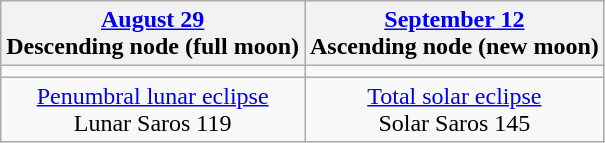<table class="wikitable">
<tr>
<th><a href='#'>August 29</a><br>Descending node (full moon)<br></th>
<th><a href='#'>September 12</a><br>Ascending node (new moon)<br></th>
</tr>
<tr>
<td></td>
<td></td>
</tr>
<tr align=center>
<td><a href='#'>Penumbral lunar eclipse</a><br>Lunar Saros 119</td>
<td><a href='#'>Total solar eclipse</a><br>Solar Saros 145</td>
</tr>
</table>
